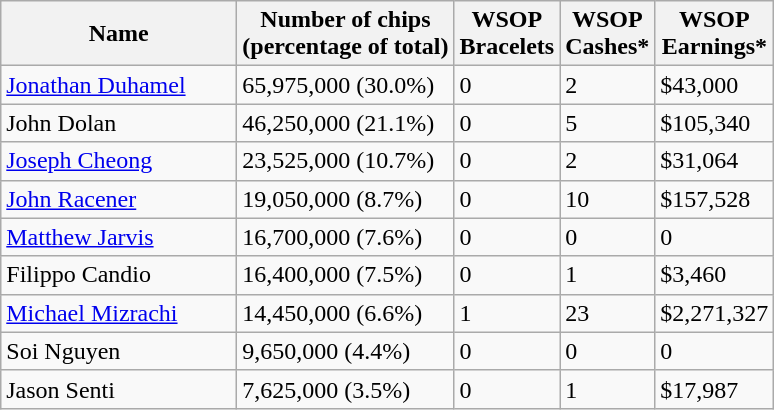<table class="wikitable sortable">
<tr>
<th width="150">Name</th>
<th>Number of chips<br>(percentage of total)</th>
<th>WSOP<br>Bracelets</th>
<th>WSOP<br>Cashes*</th>
<th>WSOP<br>Earnings*</th>
</tr>
<tr>
<td> <a href='#'>Jonathan Duhamel</a></td>
<td>65,975,000 (30.0%)</td>
<td>0</td>
<td>2</td>
<td>$43,000</td>
</tr>
<tr>
<td> John Dolan</td>
<td>46,250,000 (21.1%)</td>
<td>0</td>
<td>5</td>
<td>$105,340</td>
</tr>
<tr>
<td> <a href='#'>Joseph Cheong</a></td>
<td>23,525,000 (10.7%)</td>
<td>0</td>
<td>2</td>
<td>$31,064</td>
</tr>
<tr>
<td> <a href='#'>John Racener</a></td>
<td>19,050,000 (8.7%)</td>
<td>0</td>
<td>10</td>
<td>$157,528</td>
</tr>
<tr>
<td> <a href='#'>Matthew Jarvis</a></td>
<td>16,700,000 (7.6%)</td>
<td>0</td>
<td>0</td>
<td>0</td>
</tr>
<tr>
<td> Filippo Candio</td>
<td>16,400,000 (7.5%)</td>
<td>0</td>
<td>1</td>
<td>$3,460</td>
</tr>
<tr>
<td> <a href='#'>Michael Mizrachi</a></td>
<td>14,450,000 (6.6%)</td>
<td>1</td>
<td>23</td>
<td>$2,271,327</td>
</tr>
<tr>
<td> Soi Nguyen</td>
<td>9,650,000 (4.4%)</td>
<td>0</td>
<td>0</td>
<td>0</td>
</tr>
<tr>
<td> Jason Senti</td>
<td>7,625,000 (3.5%)</td>
<td>0</td>
<td>1</td>
<td>$17,987</td>
</tr>
</table>
